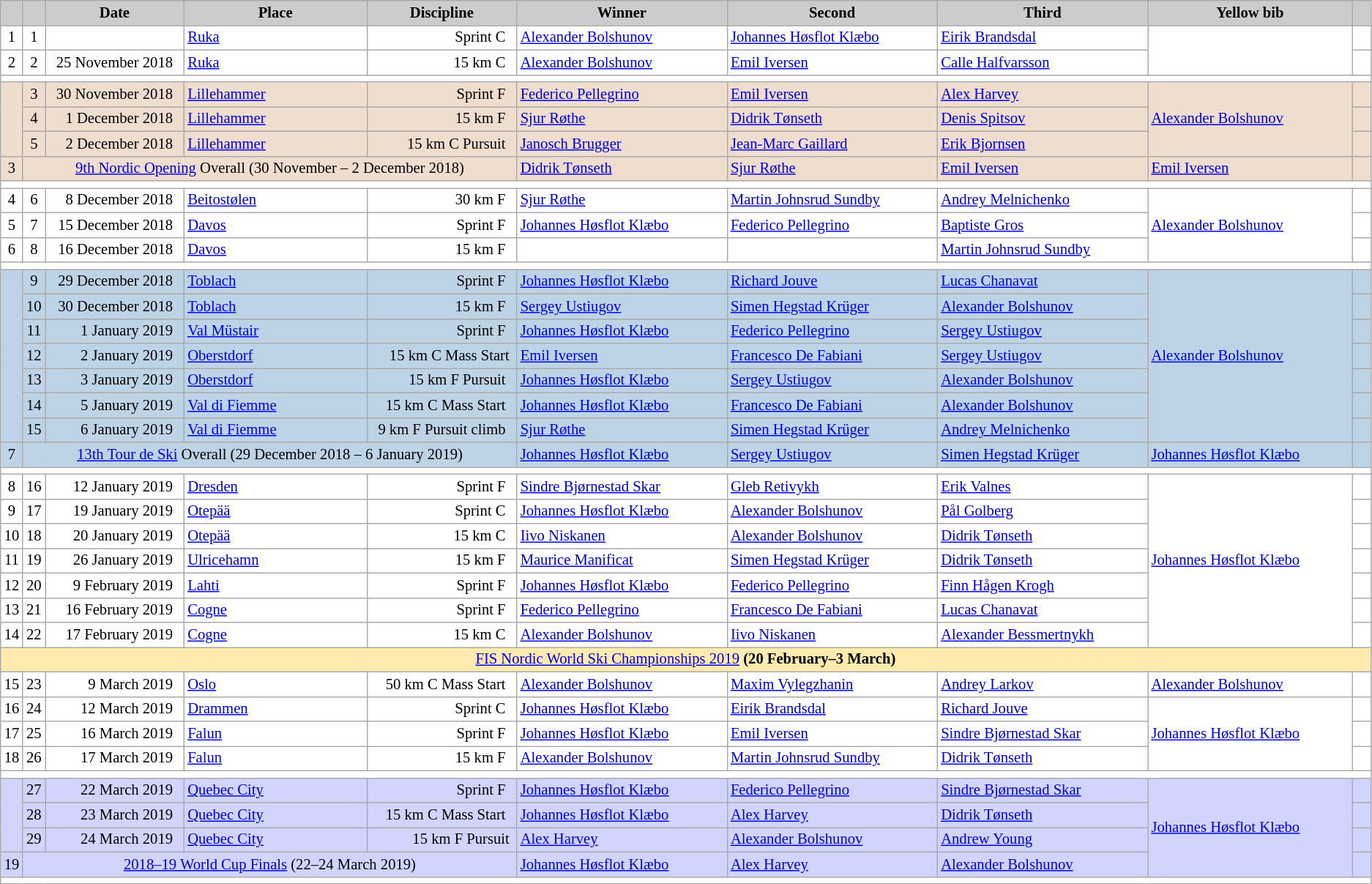<table class="wikitable plainrowheaders" style="background:#fff; font-size:86%; line-height:16px; border:grey solid 1px; border-collapse:collapse;">
<tr style="background:#ccc; text-align:center;">
<th scope="col" style="background:#ccc; width=20 px;"></th>
<th scope="col" style="background:#ccc; width=30 px;"></th>
<th scope="col" style="background:#ccc; width:120px;">Date</th>
<th scope="col" style="background:#ccc; width:160px;">Place</th>
<th scope="col" style="background:#ccc; width:130px;">Discipline</th>
<th scope="col" style="background:#ccc; width:185px;">Winner</th>
<th scope="col" style="background:#ccc; width:185px;">Second</th>
<th scope="col" style="background:#ccc; width:185px;">Third</th>
<th scope="col" style="background:#ccc; width:180px;">Yellow bib</th>
<th scope="col" style="background:#ccc; width:10px;"></th>
</tr>
<tr>
<td align=center>1</td>
<td align=center>1</td>
<td align=right>  </td>
<td> <a href='#'>Ruka</a></td>
<td align=right>Sprint C  </td>
<td> <a href='#'>Alexander Bolshunov</a></td>
<td> <a href='#'>Johannes Høsflot Klæbo</a></td>
<td> <a href='#'>Eirik Brandsdal</a></td>
<td rowspan=2> </td>
<td></td>
</tr>
<tr>
<td align=center>2</td>
<td align=center>2</td>
<td align=right>25 November 2018  </td>
<td> <a href='#'>Ruka</a></td>
<td align=right>15 km C  </td>
<td> <a href='#'>Alexander Bolshunov</a></td>
<td> <a href='#'>Emil Iversen</a></td>
<td> <a href='#'>Calle Halfvarsson</a></td>
<td></td>
</tr>
<tr>
<td colspan=10></td>
</tr>
<tr bgcolor=#EFDECD>
<td rowspan=3></td>
<td align=center>3</td>
<td align=right>30 November 2018  </td>
<td> <a href='#'>Lillehammer</a></td>
<td align=right>Sprint F  </td>
<td> <a href='#'>Federico Pellegrino</a></td>
<td> <a href='#'>Emil Iversen</a></td>
<td> <a href='#'>Alex Harvey</a></td>
<td rowspan=3> <a href='#'>Alexander Bolshunov</a></td>
<td></td>
</tr>
<tr bgcolor=#EFDECD>
<td align=center>4</td>
<td align=right>1 December 2018  </td>
<td> <a href='#'>Lillehammer</a></td>
<td align=right>15 km F  </td>
<td> <a href='#'>Sjur Røthe</a></td>
<td> <a href='#'>Didrik Tønseth</a></td>
<td> <a href='#'>Denis Spitsov</a></td>
<td></td>
</tr>
<tr bgcolor=#EFDECD>
<td align=center>5</td>
<td align=right>2 December 2018  </td>
<td> <a href='#'>Lillehammer</a></td>
<td align=right>15 km C Pursuit  </td>
<td> <a href='#'>Janosch Brugger</a></td>
<td> <a href='#'>Jean-Marc Gaillard</a></td>
<td> <a href='#'>Erik Bjornsen</a></td>
<td></td>
</tr>
<tr bgcolor=#EFDECD>
<td align=center>3</td>
<td colspan=4 align=center><a href='#'>9th Nordic Opening</a> Overall (30 November – 2 December 2018)</td>
<td> <a href='#'>Didrik Tønseth</a></td>
<td> <a href='#'>Sjur Røthe</a></td>
<td> <a href='#'>Emil Iversen</a></td>
<td> <a href='#'>Emil Iversen</a></td>
<td></td>
</tr>
<tr>
<td colspan=10></td>
</tr>
<tr>
<td align=center>4</td>
<td align=center>6</td>
<td align=right>8 December 2018  </td>
<td> <a href='#'>Beitostølen</a></td>
<td align=right>30 km F  </td>
<td> <a href='#'>Sjur Røthe</a></td>
<td> <a href='#'>Martin Johnsrud Sundby</a></td>
<td> <a href='#'>Andrey Melnichenko</a></td>
<td rowspan=3> <a href='#'>Alexander Bolshunov</a></td>
<td></td>
</tr>
<tr>
<td align=center>5</td>
<td align=center>7</td>
<td align=right>15 December 2018  </td>
<td> <a href='#'>Davos</a></td>
<td align=right>Sprint F  </td>
<td> <a href='#'>Johannes Høsflot Klæbo</a></td>
<td> <a href='#'>Federico Pellegrino</a></td>
<td> <a href='#'>Baptiste Gros</a></td>
<td></td>
</tr>
<tr>
<td align=center>6</td>
<td align=center>8</td>
<td align=right>16 December 2018  </td>
<td> <a href='#'>Davos</a></td>
<td align=right>15 km F  </td>
<td> </td>
<td> </td>
<td> <a href='#'>Martin Johnsrud Sundby</a></td>
<td></td>
</tr>
<tr>
<td colspan=10></td>
</tr>
<tr bgcolor=#BCD4E6>
<td rowspan=7></td>
<td align=center>9</td>
<td align=right>29 December 2018  </td>
<td> <a href='#'>Toblach</a></td>
<td align=right>Sprint F  </td>
<td> <a href='#'>Johannes Høsflot Klæbo</a></td>
<td> <a href='#'>Richard Jouve</a></td>
<td> <a href='#'>Lucas Chanavat</a></td>
<td rowspan="7"> <a href='#'>Alexander Bolshunov</a></td>
<td></td>
</tr>
<tr bgcolor=#BCD4E6>
<td align=center>10</td>
<td align=right>30 December 2018  </td>
<td> <a href='#'>Toblach</a></td>
<td align=right>15 km F  </td>
<td> <a href='#'>Sergey Ustiugov</a></td>
<td> <a href='#'>Simen Hegstad Krüger</a></td>
<td> <a href='#'>Alexander Bolshunov</a></td>
<td></td>
</tr>
<tr bgcolor=#BCD4E6>
<td align=center>11</td>
<td align=right>1 January 2019  </td>
<td> <a href='#'>Val Müstair</a></td>
<td align=right>Sprint F  </td>
<td> <a href='#'>Johannes Høsflot Klæbo</a></td>
<td> <a href='#'>Federico Pellegrino</a></td>
<td> <a href='#'>Sergey Ustiugov</a></td>
<td></td>
</tr>
<tr bgcolor=#BCD4E6>
<td align=center>12</td>
<td align=right>2 January 2019  </td>
<td> <a href='#'>Oberstdorf</a></td>
<td align=right>15 km C Mass Start </td>
<td> <a href='#'>Emil Iversen</a></td>
<td> <a href='#'>Francesco De Fabiani</a></td>
<td> <a href='#'>Sergey Ustiugov</a></td>
<td></td>
</tr>
<tr bgcolor=#BCD4E6>
<td align=center>13</td>
<td align=right>3 January 2019  </td>
<td> <a href='#'>Oberstdorf</a></td>
<td align=right>15 km F Pursuit  </td>
<td> <a href='#'>Johannes Høsflot Klæbo</a></td>
<td> <a href='#'>Sergey Ustiugov</a></td>
<td> <a href='#'>Alexander Bolshunov</a></td>
<td></td>
</tr>
<tr bgcolor=#BCD4E6>
<td align=center>14</td>
<td align=right>5 January 2019  </td>
<td> <a href='#'>Val di Fiemme</a></td>
<td align=right>15 km C Mass Start  </td>
<td> <a href='#'>Johannes Høsflot Klæbo</a></td>
<td> <a href='#'>Francesco De Fabiani</a></td>
<td> <a href='#'>Alexander Bolshunov</a></td>
<td></td>
</tr>
<tr bgcolor=#BCD4E6>
<td align=center>15</td>
<td align=right>6 January 2019  </td>
<td> <a href='#'>Val di Fiemme</a></td>
<td align=right>9 km F Pursuit climb  </td>
<td> <a href='#'>Sjur Røthe</a></td>
<td> <a href='#'>Simen Hegstad Krüger</a></td>
<td> <a href='#'>Andrey Melnichenko</a></td>
<td></td>
</tr>
<tr bgcolor=#BCD4E6>
<td align=center>7</td>
<td colspan=4 align=center><a href='#'>13th Tour de Ski</a> Overall (29 December 2018 – 6 January 2019)</td>
<td> <a href='#'>Johannes Høsflot Klæbo</a></td>
<td> <a href='#'>Sergey Ustiugov</a></td>
<td> <a href='#'>Simen Hegstad Krüger</a></td>
<td> <a href='#'>Johannes Høsflot Klæbo</a></td>
<td></td>
</tr>
<tr>
<td colspan=10></td>
</tr>
<tr>
<td align=center>8</td>
<td align=center>16</td>
<td align=right>12 January 2019  </td>
<td> <a href='#'>Dresden</a></td>
<td align=right>Sprint F  </td>
<td> <a href='#'>Sindre Bjørnestad Skar</a></td>
<td> <a href='#'>Gleb Retivykh</a></td>
<td> <a href='#'>Erik Valnes</a></td>
<td rowspan=7> <a href='#'>Johannes Høsflot Klæbo</a></td>
<td></td>
</tr>
<tr>
<td align=center>9</td>
<td align=center>17</td>
<td align=right>19 January 2019  </td>
<td> <a href='#'>Otepää</a></td>
<td align=right>Sprint C  </td>
<td> <a href='#'>Johannes Høsflot Klæbo</a></td>
<td> <a href='#'>Alexander Bolshunov</a></td>
<td> <a href='#'>Pål Golberg</a></td>
<td></td>
</tr>
<tr>
<td align=center>10</td>
<td align=center>18</td>
<td align=right>20 January 2019  </td>
<td> <a href='#'>Otepää</a></td>
<td align=right>15 km C  </td>
<td> <a href='#'>Iivo Niskanen</a></td>
<td> <a href='#'>Alexander Bolshunov</a></td>
<td> <a href='#'>Didrik Tønseth</a></td>
<td></td>
</tr>
<tr>
<td align=center>11</td>
<td align=center>19</td>
<td align=right>26 January 2019  </td>
<td> <a href='#'>Ulricehamn</a></td>
<td align=right>15 km F  </td>
<td> <a href='#'>Maurice Manificat</a></td>
<td> <a href='#'>Simen Hegstad Krüger</a></td>
<td> <a href='#'>Didrik Tønseth</a></td>
<td></td>
</tr>
<tr>
<td align=center>12</td>
<td align=center>20</td>
<td align=right>9 February 2019  </td>
<td> <a href='#'>Lahti</a></td>
<td align=right>Sprint F  </td>
<td> <a href='#'>Johannes Høsflot Klæbo</a></td>
<td> <a href='#'>Federico Pellegrino</a></td>
<td> <a href='#'>Finn Hågen Krogh</a></td>
<td></td>
</tr>
<tr>
<td align=center>13</td>
<td align=center>21</td>
<td align=right>16 February 2019  </td>
<td> <a href='#'>Cogne</a></td>
<td align=right>Sprint F  </td>
<td> <a href='#'>Federico Pellegrino</a></td>
<td> <a href='#'>Francesco De Fabiani</a></td>
<td> <a href='#'>Lucas Chanavat</a></td>
<td></td>
</tr>
<tr>
<td align=center>14</td>
<td align=center>22</td>
<td align=right>17 February 2019  </td>
<td> <a href='#'>Cogne</a></td>
<td align=right>15 km C  </td>
<td> <a href='#'>Alexander Bolshunov</a></td>
<td> <a href='#'>Iivo Niskanen</a></td>
<td> <a href='#'>Alexander Bessmertnykh</a></td>
<td></td>
</tr>
<tr style="background:#FFEBAD">
<td colspan=11 align=center><a href='#'>FIS Nordic World Ski Championships 2019</a> <strong>(20 February–3 March)</strong></td>
</tr>
<tr>
<td align=center>15</td>
<td align=center>23</td>
<td align=right>9 March 2019  </td>
<td> <a href='#'>Oslo</a></td>
<td align=right>50 km C Mass Start  </td>
<td> <a href='#'>Alexander Bolshunov</a></td>
<td> <a href='#'>Maxim Vylegzhanin</a></td>
<td> <a href='#'>Andrey Larkov</a></td>
<td> <a href='#'>Alexander Bolshunov</a></td>
<td></td>
</tr>
<tr>
<td align=center>16</td>
<td align=center>24</td>
<td align=right>12 March 2019  </td>
<td> <a href='#'>Drammen</a></td>
<td align=right>Sprint C  </td>
<td> <a href='#'>Johannes Høsflot Klæbo</a></td>
<td> <a href='#'>Eirik Brandsdal</a></td>
<td> <a href='#'>Richard Jouve</a></td>
<td rowspan=3> <a href='#'>Johannes Høsflot Klæbo</a></td>
<td></td>
</tr>
<tr>
<td align=center>17</td>
<td align=center>25</td>
<td align=right>16 March 2019  </td>
<td> <a href='#'>Falun</a></td>
<td align=right>Sprint F  </td>
<td> <a href='#'>Johannes Høsflot Klæbo</a></td>
<td> <a href='#'>Emil Iversen</a></td>
<td> <a href='#'>Sindre Bjørnestad Skar</a></td>
<td></td>
</tr>
<tr>
<td align=center>18</td>
<td align=center>26</td>
<td align=right>17 March 2019  </td>
<td> <a href='#'>Falun</a></td>
<td align=right>15 km F  </td>
<td> <a href='#'>Alexander Bolshunov</a></td>
<td> <a href='#'>Martin Johnsrud Sundby</a></td>
<td> <a href='#'>Didrik Tønseth</a></td>
<td></td>
</tr>
<tr>
<td colspan=10></td>
</tr>
<tr bgcolor=#D0D4FF>
<td rowspan=3></td>
<td align=center>27</td>
<td align=right>22 March 2019  </td>
<td> <a href='#'>Quebec City</a></td>
<td align=right>Sprint F  </td>
<td> <a href='#'>Johannes Høsflot Klæbo</a></td>
<td> <a href='#'>Federico Pellegrino</a></td>
<td> <a href='#'>Sindre Bjørnestad Skar</a></td>
<td rowspan=4> <a href='#'>Johannes Høsflot Klæbo</a></td>
<td></td>
</tr>
<tr bgcolor=#D0D4FF>
<td align=center>28</td>
<td align=right>23 March 2019  </td>
<td> <a href='#'>Quebec City</a></td>
<td align=right>15 km C Mass Start  </td>
<td> <a href='#'>Johannes Høsflot Klæbo</a></td>
<td> <a href='#'>Alex Harvey</a></td>
<td> <a href='#'>Didrik Tønseth</a></td>
<td></td>
</tr>
<tr bgcolor=#D0D4FF>
<td align=center>29</td>
<td align=right>24 March 2019  </td>
<td> <a href='#'>Quebec City</a></td>
<td align=right>15 km F Pursuit </td>
<td> <a href='#'>Alex Harvey</a></td>
<td> <a href='#'>Alexander Bolshunov</a></td>
<td> <a href='#'>Andrew Young</a></td>
<td></td>
</tr>
<tr style="background-color: #D0D4FF;">
<td align=center>19</td>
<td colspan=4 align=center><a href='#'>2018–19 World Cup Finals</a> (22–24 March 2019)</td>
<td> <a href='#'>Johannes Høsflot Klæbo</a></td>
<td> <a href='#'>Alex Harvey</a></td>
<td> <a href='#'>Alexander Bolshunov</a></td>
<td></td>
</tr>
<tr>
<td colspan=10></td>
</tr>
</table>
